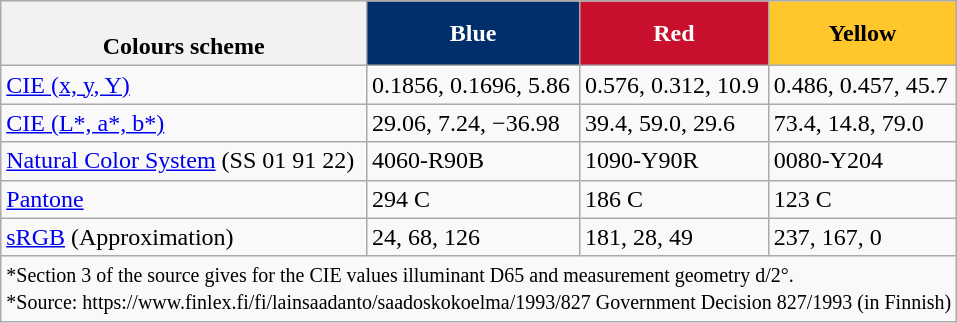<table class=wikitable>
<tr>
<th><br>Colours scheme</th>
<th style="background:#002F6C;color:white">Blue</th>
<th style="background:#C8102E;color:white">Red</th>
<th style="background:#FFC72C">Yellow</th>
</tr>
<tr>
<td><a href='#'>CIE (x, y, Y)</a></td>
<td>0.1856, 0.1696, 5.86</td>
<td>0.576, 0.312, 10.9</td>
<td>0.486, 0.457, 45.7</td>
</tr>
<tr>
<td><a href='#'>CIE (L*, a*, b*)</a></td>
<td>29.06, 7.24, −36.98</td>
<td>39.4, 59.0, 29.6</td>
<td>73.4, 14.8, 79.0</td>
</tr>
<tr>
<td><a href='#'>Natural Color System</a> (SS 01 91 22)</td>
<td>4060-R90B</td>
<td>1090-Y90R</td>
<td>0080-Y204</td>
</tr>
<tr>
<td><a href='#'>Pantone</a></td>
<td>294 C</td>
<td>186 C</td>
<td>123 C</td>
</tr>
<tr>
<td><a href='#'>sRGB</a> (Approximation)</td>
<td>24, 68, 126</td>
<td>181, 28, 49</td>
<td>237, 167, 0</td>
</tr>
<tr>
<td colspan ="4"><small>*Section 3 of the source gives for the CIE values illuminant D65 and measurement geometry d/2°. <br>*Source: https://www.finlex.fi/fi/lainsaadanto/saadoskokoelma/1993/827 Government Decision 827/1993 (in Finnish)</small></td>
</tr>
</table>
